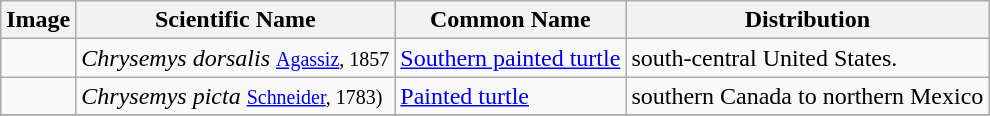<table class="wikitable">
<tr>
<th>Image</th>
<th>Scientific Name</th>
<th>Common Name</th>
<th>Distribution</th>
</tr>
<tr>
<td></td>
<td><em>Chrysemys dorsalis</em> <small><a href='#'>Agassiz</a>, 1857</small></td>
<td><a href='#'>Southern painted turtle</a></td>
<td>south-central United States.</td>
</tr>
<tr>
<td></td>
<td><em>Chrysemys picta</em> <small><a href='#'>Schneider</a>, 1783)</small></td>
<td><a href='#'>Painted turtle</a></td>
<td>southern Canada to northern Mexico</td>
</tr>
<tr>
</tr>
</table>
